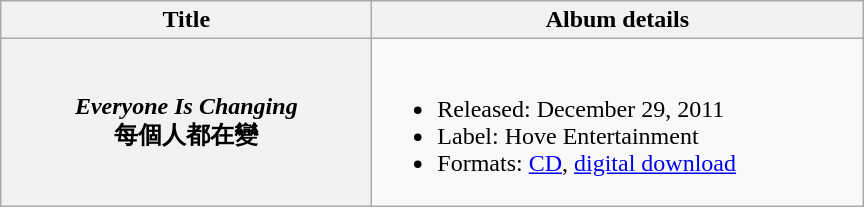<table class="wikitable plainrowheaders" style="text-align:center;">
<tr>
<th scope="col" style="width:15em;">Title</th>
<th scope="col" style="width:20em;">Album details</th>
</tr>
<tr>
<th scope="row"><em>Everyone Is Changing</em><br>每個人都在變</th>
<td align="left"><br><ul><li>Released: December 29, 2011</li><li>Label: Hove Entertainment</li><li>Formats: <a href='#'>CD</a>, <a href='#'>digital download</a></li></ul></td>
</tr>
</table>
